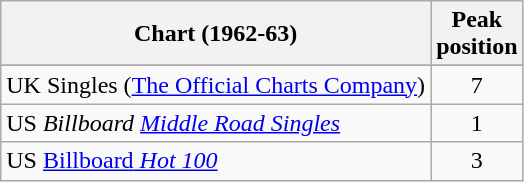<table class="wikitable sortable">
<tr>
<th>Chart (1962-63)</th>
<th>Peak<br>position</th>
</tr>
<tr>
</tr>
<tr>
<td>UK Singles (<a href='#'>The Official Charts Company</a>)</td>
<td align="center">7</td>
</tr>
<tr>
<td align="left">US <em>Billboard  <a href='#'>Middle Road Singles</a></td>
<td align="center">1</td>
</tr>
<tr>
<td align="left">US <a href='#'></em>Billboard<em> Hot 100</a></td>
<td align="center">3</td>
</tr>
</table>
